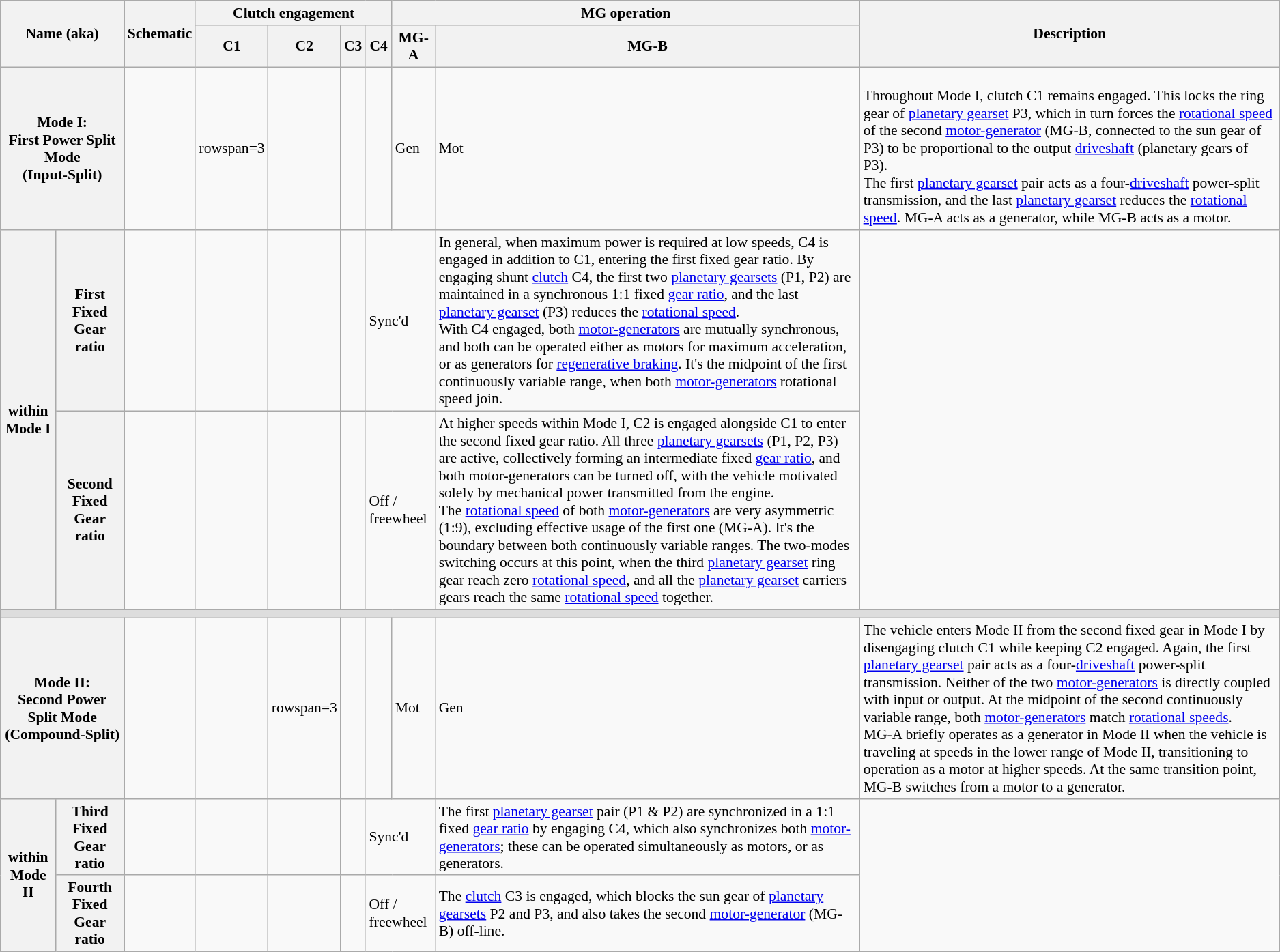<table class="wikitable" style="font-size:90%;text-align:left">
<tr>
<th rowspan=2 colspan=2>Name (aka)</th>
<th rowspan=2>Schematic</th>
<th colspan=4>Clutch engagement</th>
<th colspan=2>MG operation</th>
<th rowspan=2>Description</th>
</tr>
<tr>
<th>C1</th>
<th>C2</th>
<th>C3</th>
<th>C4</th>
<th>MG-A</th>
<th>MG-B</th>
</tr>
<tr>
<th colspan=2>Mode I:<br>First Power Split Mode<br>(Input-Split)</th>
<td></td>
<td>rowspan=3 </td>
<td></td>
<td></td>
<td></td>
<td>Gen</td>
<td>Mot</td>
<td><br>Throughout Mode I, clutch C1 remains engaged. This locks the ring gear of <a href='#'>planetary gearset</a> P3, which in turn forces the <a href='#'>rotational speed</a> of the second <a href='#'>motor-generator</a> (MG-B, connected to the sun gear of P3) to be proportional to the output <a href='#'>driveshaft</a> (planetary gears of P3).<br>The first <a href='#'>planetary gearset</a> pair acts as a four-<a href='#'>driveshaft</a> power-split transmission, and the last <a href='#'>planetary gearset</a> reduces the <a href='#'>rotational speed</a>. MG-A acts as a generator, while MG-B acts as a motor.</td>
</tr>
<tr>
<th rowspan=2>within Mode I</th>
<th>First Fixed Gear ratio</th>
<td></td>
<td></td>
<td></td>
<td></td>
<td colspan=2>Sync'd</td>
<td>In general, when maximum power is required at low speeds, C4 is engaged in addition to C1, entering the first fixed gear ratio. By engaging shunt <a href='#'>clutch</a> C4, the first two <a href='#'>planetary gearsets</a> (P1, P2) are maintained in a synchronous 1:1 fixed <a href='#'>gear ratio</a>, and the last <a href='#'>planetary gearset</a> (P3) reduces the <a href='#'>rotational speed</a>.<br>With C4 engaged, both <a href='#'>motor-generators</a> are mutually synchronous, and both can be operated either as motors for maximum acceleration, or as generators for <a href='#'>regenerative braking</a>. It's the midpoint of the first continuously variable range, when both <a href='#'>motor-generators</a> rotational speed join.</td>
</tr>
<tr>
<th>Second Fixed Gear ratio</th>
<td></td>
<td></td>
<td></td>
<td></td>
<td colspan=2>Off / freewheel</td>
<td>At higher speeds within Mode I, C2 is engaged alongside C1 to enter the second fixed gear ratio. All three <a href='#'>planetary gearsets</a> (P1, P2, P3) are active, collectively forming an intermediate fixed <a href='#'>gear ratio</a>, and both motor-generators can be turned off, with the vehicle motivated solely by mechanical power transmitted from the engine.<br>The <a href='#'>rotational speed</a> of both <a href='#'>motor-generators</a> are very asymmetric (1:9), excluding effective usage of the first one (MG-A). It's the boundary between both continuously variable ranges. The two-modes switching occurs at this point, when the third <a href='#'>planetary gearset</a> ring gear reach zero <a href='#'>rotational speed</a>, and all the <a href='#'>planetary gearset</a> carriers gears reach the same <a href='#'>rotational speed</a> together.</td>
</tr>
<tr>
<td style="font-size:20%;background:#ddd;" colspan=10> </td>
</tr>
<tr>
<th colspan=2>Mode II:<br>Second Power Split Mode<br>(Compound-Split)</th>
<td></td>
<td></td>
<td>rowspan=3 </td>
<td></td>
<td></td>
<td>Mot</td>
<td>Gen</td>
<td>The vehicle enters Mode II from the second fixed gear in Mode I by disengaging clutch C1 while keeping C2 engaged. Again, the first <a href='#'>planetary gearset</a> pair acts as a four-<a href='#'>driveshaft</a> power-split transmission. Neither of the two <a href='#'>motor-generators</a> is directly coupled with input or output. At the midpoint of the second continuously variable range, both <a href='#'>motor-generators</a> match <a href='#'>rotational speeds</a>.<br>MG-A briefly operates as a generator in Mode II when the vehicle is traveling at speeds in the lower range of Mode II, transitioning to operation as a motor at higher speeds. At the same transition point, MG-B switches from a motor to a generator.</td>
</tr>
<tr>
<th rowspan=2>within Mode II</th>
<th>Third Fixed Gear ratio</th>
<td></td>
<td></td>
<td></td>
<td></td>
<td colspan=2>Sync'd</td>
<td>The first <a href='#'>planetary gearset</a> pair (P1 & P2) are synchronized in a 1:1 fixed <a href='#'>gear ratio</a> by engaging C4, which also synchronizes both <a href='#'>motor-generators</a>; these can be operated simultaneously as motors, or as generators.</td>
</tr>
<tr>
<th>Fourth Fixed Gear ratio</th>
<td></td>
<td></td>
<td></td>
<td></td>
<td colspan=2>Off / freewheel</td>
<td>The <a href='#'>clutch</a> C3 is engaged, which blocks the sun gear of <a href='#'>planetary gearsets</a> P2 and P3, and also takes the second <a href='#'>motor-generator</a> (MG-B) off-line.</td>
</tr>
</table>
